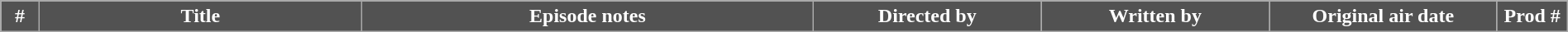<table class="wikitable plainrowheaders" style="width:100%; margin:auto; background:#FFFFFF;">
<tr style="color:white">
<th style="background-color:#525252;" width="15">#</th>
<th style="background-color:#525252;" width="180">Title</th>
<th style="background-color:#525252;" width="255">Episode notes</th>
<th style="background-color:#525252;" width="125">Directed by</th>
<th style="background-color:#525252;" width="125">Written by</th>
<th style="background-color:#525252;" width="125">Original air date</th>
<th style="background-color:#525252;" width="15">Prod #<br>
</th>
</tr>
</table>
